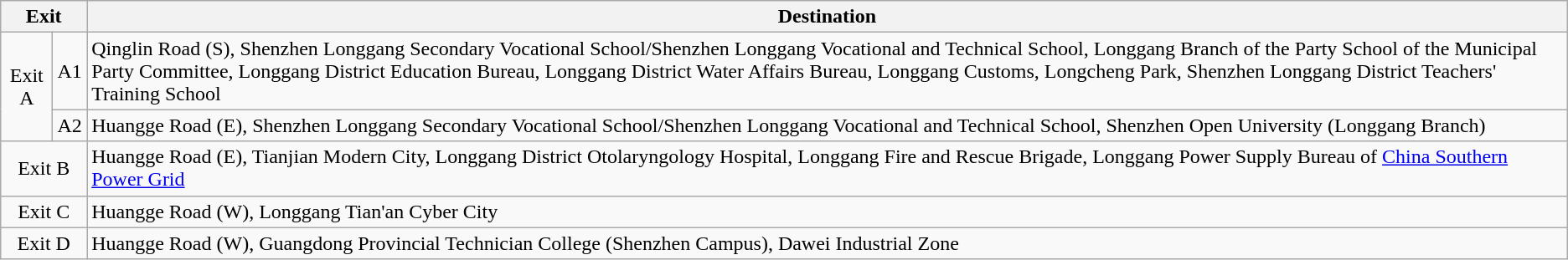<table class="wikitable">
<tr>
<th style="width:70px" colspan=2>Exit</th>
<th>Destination</th>
</tr>
<tr>
<td align=center rowspan=2>Exit A</td>
<td>A1</td>
<td>Qinglin Road (S), Shenzhen Longgang Secondary Vocational School/Shenzhen Longgang Vocational and Technical School, Longgang Branch of the Party School of the Municipal Party Committee, Longgang District Education Bureau, Longgang District Water Affairs Bureau, Longgang Customs, Longcheng Park, Shenzhen Longgang District Teachers' Training School</td>
</tr>
<tr>
<td>A2</td>
<td>Huangge Road (E), Shenzhen Longgang Secondary Vocational School/Shenzhen Longgang Vocational and Technical School, Shenzhen Open University (Longgang Branch)</td>
</tr>
<tr>
<td align=center colspan=2>Exit B</td>
<td>Huangge Road (E), Tianjian Modern City, Longgang District Otolaryngology Hospital, Longgang Fire and Rescue Brigade, Longgang Power Supply Bureau of <a href='#'>China Southern Power Grid</a></td>
</tr>
<tr>
<td align=center colspan=2>Exit C</td>
<td>Huangge Road (W), Longgang Tian'an Cyber City</td>
</tr>
<tr>
<td align=center colspan=2>Exit D</td>
<td>Huangge Road (W), Guangdong Provincial Technician College (Shenzhen Campus), Dawei Industrial Zone</td>
</tr>
</table>
